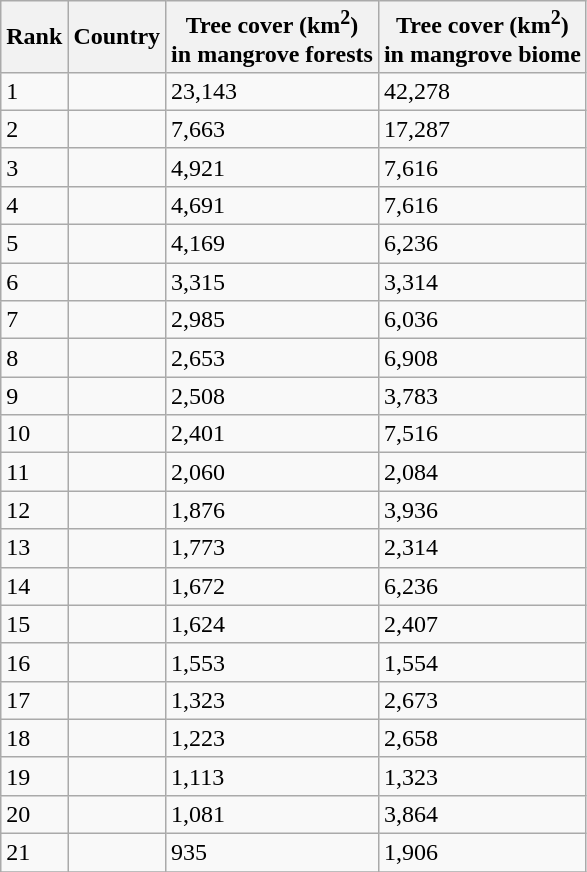<table class="wikitable">
<tr>
<th>Rank</th>
<th>Country</th>
<th>Tree cover (km<sup>2</sup>)<br>in mangrove forests</th>
<th>Tree cover (km<sup>2</sup>)<br>in mangrove biome</th>
</tr>
<tr>
<td>1</td>
<td></td>
<td>23,143</td>
<td>42,278</td>
</tr>
<tr>
<td>2</td>
<td></td>
<td>7,663</td>
<td>17,287</td>
</tr>
<tr>
<td>3</td>
<td></td>
<td>4,921</td>
<td>7,616</td>
</tr>
<tr>
<td>4</td>
<td></td>
<td>4,691</td>
<td>7,616</td>
</tr>
<tr>
<td>5</td>
<td></td>
<td>4,169</td>
<td>6,236</td>
</tr>
<tr>
<td>6</td>
<td></td>
<td>3,315</td>
<td>3,314</td>
</tr>
<tr>
<td>7</td>
<td></td>
<td>2,985</td>
<td>6,036</td>
</tr>
<tr>
<td>8</td>
<td></td>
<td>2,653</td>
<td>6,908</td>
</tr>
<tr>
<td>9</td>
<td></td>
<td>2,508</td>
<td>3,783</td>
</tr>
<tr>
<td>10</td>
<td></td>
<td>2,401</td>
<td>7,516</td>
</tr>
<tr>
<td>11</td>
<td></td>
<td>2,060</td>
<td>2,084</td>
</tr>
<tr>
<td>12</td>
<td></td>
<td>1,876</td>
<td>3,936</td>
</tr>
<tr>
<td>13</td>
<td></td>
<td>1,773</td>
<td>2,314</td>
</tr>
<tr>
<td>14</td>
<td></td>
<td>1,672</td>
<td>6,236</td>
</tr>
<tr>
<td>15</td>
<td></td>
<td>1,624</td>
<td>2,407</td>
</tr>
<tr>
<td>16</td>
<td></td>
<td>1,553</td>
<td>1,554</td>
</tr>
<tr>
<td>17</td>
<td></td>
<td>1,323</td>
<td>2,673</td>
</tr>
<tr>
<td>18</td>
<td></td>
<td>1,223</td>
<td>2,658</td>
</tr>
<tr>
<td>19</td>
<td></td>
<td>1,113</td>
<td>1,323</td>
</tr>
<tr>
<td>20</td>
<td></td>
<td>1,081</td>
<td>3,864</td>
</tr>
<tr>
<td>21</td>
<td></td>
<td>935</td>
<td>1,906</td>
</tr>
<tr>
</tr>
</table>
